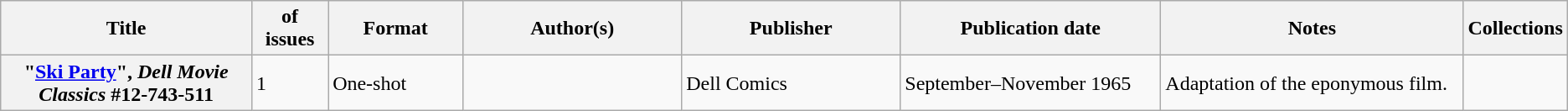<table class="wikitable">
<tr>
<th>Title</th>
<th style="width:40pt"> of issues</th>
<th style="width:75pt">Format</th>
<th style="width:125pt">Author(s)</th>
<th style="width:125pt">Publisher</th>
<th style="width:150pt">Publication date</th>
<th style="width:175pt">Notes</th>
<th>Collections</th>
</tr>
<tr>
<th>"<a href='#'>Ski Party</a>", <em>Dell Movie Classics</em> #12-743-511</th>
<td>1</td>
<td>One-shot</td>
<td></td>
<td>Dell Comics</td>
<td>September–November 1965</td>
<td>Adaptation of the eponymous film.</td>
<td></td>
</tr>
</table>
